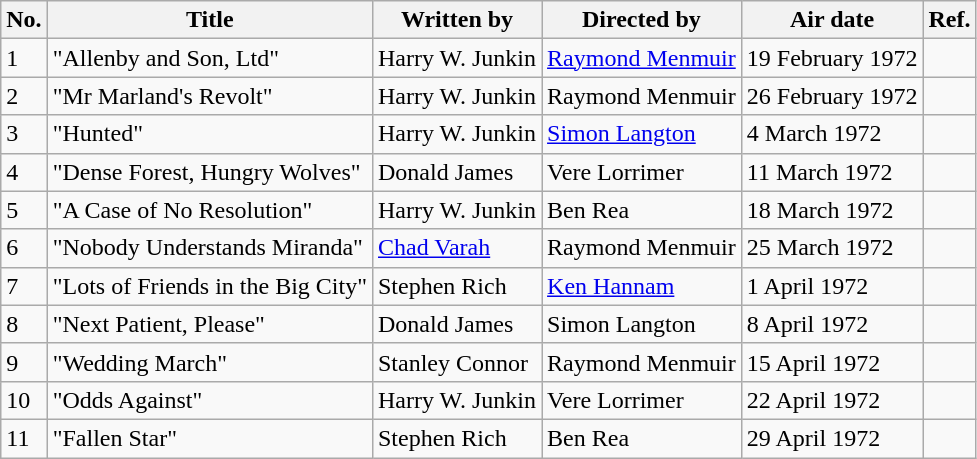<table class="wikitable">
<tr>
<th>No.</th>
<th>Title</th>
<th>Written by</th>
<th>Directed by</th>
<th>Air date</th>
<th>Ref.</th>
</tr>
<tr>
<td>1</td>
<td>"Allenby and Son, Ltd"</td>
<td>Harry W. Junkin</td>
<td><a href='#'>Raymond Menmuir</a></td>
<td>19 February 1972</td>
<td></td>
</tr>
<tr>
<td>2</td>
<td>"Mr Marland's Revolt"</td>
<td>Harry W. Junkin</td>
<td>Raymond Menmuir</td>
<td>26 February 1972</td>
<td></td>
</tr>
<tr>
<td>3</td>
<td>"Hunted"</td>
<td>Harry W. Junkin</td>
<td><a href='#'>Simon Langton</a></td>
<td>4 March 1972</td>
<td></td>
</tr>
<tr>
<td>4</td>
<td>"Dense Forest, Hungry Wolves"</td>
<td>Donald James</td>
<td>Vere Lorrimer</td>
<td>11 March 1972</td>
<td></td>
</tr>
<tr>
<td>5</td>
<td>"A Case of No Resolution"</td>
<td>Harry W. Junkin</td>
<td>Ben Rea</td>
<td>18 March 1972</td>
<td></td>
</tr>
<tr>
<td>6</td>
<td>"Nobody Understands Miranda"</td>
<td><a href='#'>Chad Varah</a></td>
<td>Raymond Menmuir</td>
<td>25 March 1972</td>
<td></td>
</tr>
<tr>
<td>7</td>
<td>"Lots of Friends in the Big City"</td>
<td>Stephen Rich</td>
<td><a href='#'>Ken Hannam</a></td>
<td>1 April 1972</td>
<td></td>
</tr>
<tr>
<td>8</td>
<td>"Next Patient, Please"</td>
<td>Donald James</td>
<td>Simon Langton</td>
<td>8 April 1972</td>
<td></td>
</tr>
<tr>
<td>9</td>
<td>"Wedding March"</td>
<td>Stanley Connor</td>
<td>Raymond Menmuir</td>
<td>15 April 1972</td>
<td></td>
</tr>
<tr>
<td>10</td>
<td>"Odds Against"</td>
<td>Harry W. Junkin</td>
<td>Vere Lorrimer</td>
<td>22 April 1972</td>
<td></td>
</tr>
<tr>
<td>11</td>
<td>"Fallen Star"</td>
<td>Stephen Rich</td>
<td>Ben Rea</td>
<td>29 April 1972</td>
<td></td>
</tr>
</table>
